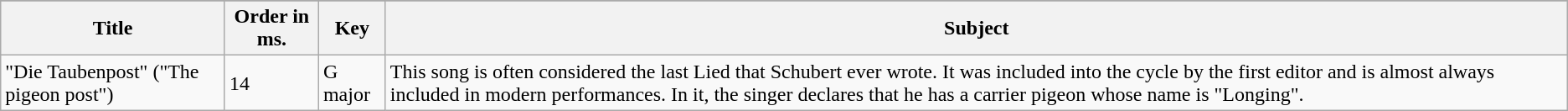<table class="wikitable sortable">
<tr>
</tr>
<tr>
<th>Title</th>
<th>Order in ms.</th>
<th>Key</th>
<th>Subject</th>
</tr>
<tr>
<td>"Die Taubenpost" ("The pigeon post")</td>
<td>14</td>
<td>G major</td>
<td>This song is often considered the last Lied that Schubert ever wrote. It was included into the cycle by the first editor and is almost always included in modern performances. In it, the singer declares that he has a carrier pigeon whose name is "Longing".</td>
</tr>
</table>
